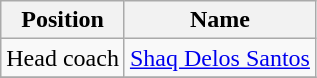<table class="wikitable">
<tr>
<th>Position</th>
<th>Name</th>
</tr>
<tr>
<td>Head coach</td>
<td> <a href='#'>Shaq Delos Santos</a></td>
</tr>
<tr>
</tr>
</table>
